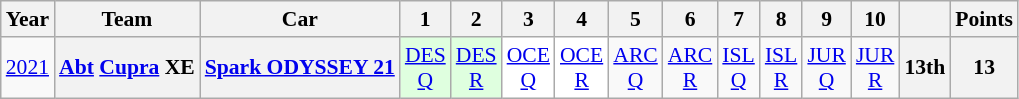<table class="wikitable" style="text-align:center; font-size:90%">
<tr>
<th>Year</th>
<th>Team</th>
<th>Car</th>
<th>1</th>
<th>2</th>
<th>3</th>
<th>4</th>
<th>5</th>
<th>6</th>
<th>7</th>
<th>8</th>
<th>9</th>
<th>10</th>
<th></th>
<th>Points</th>
</tr>
<tr>
<td><a href='#'>2021</a></td>
<th><a href='#'>Abt</a> <a href='#'>Cupra</a> XE</th>
<th><a href='#'>Spark ODYSSEY 21</a></th>
<td style="background:#DFFFDF;"><a href='#'>DES<br>Q</a><br></td>
<td style="background:#DFFFDF;"><a href='#'>DES<br>R</a><br></td>
<td style="background:#FFFFFF;"><a href='#'>OCE<br>Q</a><br></td>
<td style="background:#FFFFFF;"><a href='#'>OCE<br>R</a><br></td>
<td style="background:#;"><a href='#'>ARC<br>Q</a></td>
<td style="background:#;"><a href='#'>ARC<br>R</a></td>
<td style="background:#;"><a href='#'>ISL<br>Q</a></td>
<td style="background:#;"><a href='#'>ISL<br>R</a></td>
<td style="background:#;"><a href='#'>JUR<br>Q</a></td>
<td style="background:#;"><a href='#'>JUR<br>R</a></td>
<th>13th</th>
<th>13</th>
</tr>
</table>
